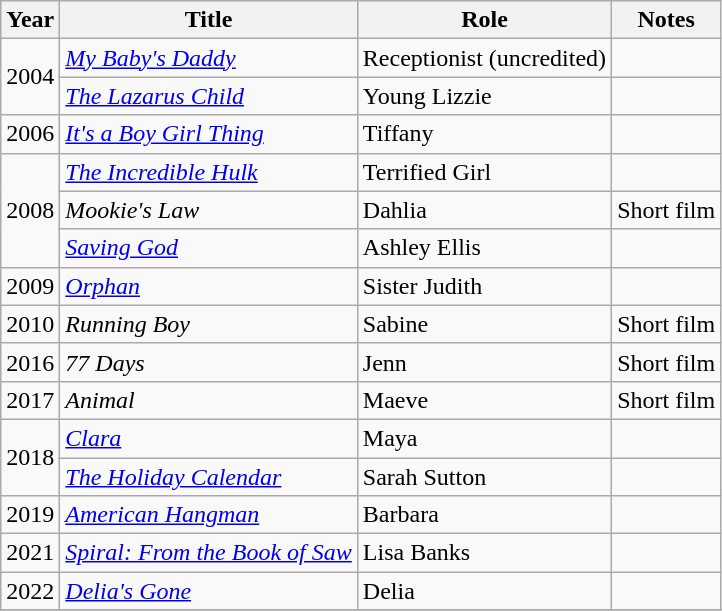<table class="wikitable sortable">
<tr>
<th>Year</th>
<th>Title</th>
<th>Role</th>
<th class="unsortable">Notes</th>
</tr>
<tr>
<td rowspan="2">2004</td>
<td><em><a href='#'>My Baby's Daddy</a></em></td>
<td>Receptionist (uncredited)</td>
<td></td>
</tr>
<tr>
<td data-sort-value="Lazarus Child, The"><em><a href='#'>The Lazarus Child</a></em></td>
<td>Young Lizzie</td>
<td></td>
</tr>
<tr>
<td>2006</td>
<td><em><a href='#'>It's a Boy Girl Thing</a></em></td>
<td>Tiffany</td>
<td></td>
</tr>
<tr>
<td rowspan="3">2008</td>
<td data-sort-value="Incredible Hulk, The"><em><a href='#'>The Incredible Hulk</a></em></td>
<td>Terrified Girl</td>
<td></td>
</tr>
<tr>
<td><em>Mookie's Law</em></td>
<td>Dahlia</td>
<td>Short film</td>
</tr>
<tr>
<td><em><a href='#'>Saving God</a></em></td>
<td>Ashley Ellis</td>
<td></td>
</tr>
<tr>
<td>2009</td>
<td><em><a href='#'>Orphan</a></em></td>
<td>Sister Judith</td>
<td></td>
</tr>
<tr>
<td>2010</td>
<td><em>Running Boy</em></td>
<td>Sabine</td>
<td>Short film</td>
</tr>
<tr>
<td>2016</td>
<td><em>77 Days</em></td>
<td>Jenn</td>
<td>Short film</td>
</tr>
<tr>
<td>2017</td>
<td><em>Animal</em></td>
<td>Maeve</td>
<td>Short film</td>
</tr>
<tr>
<td rowspan="2">2018</td>
<td><em><a href='#'>Clara</a></em></td>
<td>Maya</td>
<td></td>
</tr>
<tr>
<td data-sort-value="Holiday Calendar, The"><em><a href='#'>The Holiday Calendar</a></em></td>
<td>Sarah Sutton</td>
<td></td>
</tr>
<tr>
<td>2019</td>
<td><em><a href='#'>American Hangman</a></em></td>
<td>Barbara</td>
<td></td>
</tr>
<tr>
<td>2021</td>
<td><em><a href='#'>Spiral: From the Book of Saw</a></em></td>
<td>Lisa Banks</td>
<td></td>
</tr>
<tr>
<td>2022</td>
<td><em><a href='#'>Delia's Gone</a></em></td>
<td>Delia</td>
<td></td>
</tr>
<tr>
</tr>
</table>
